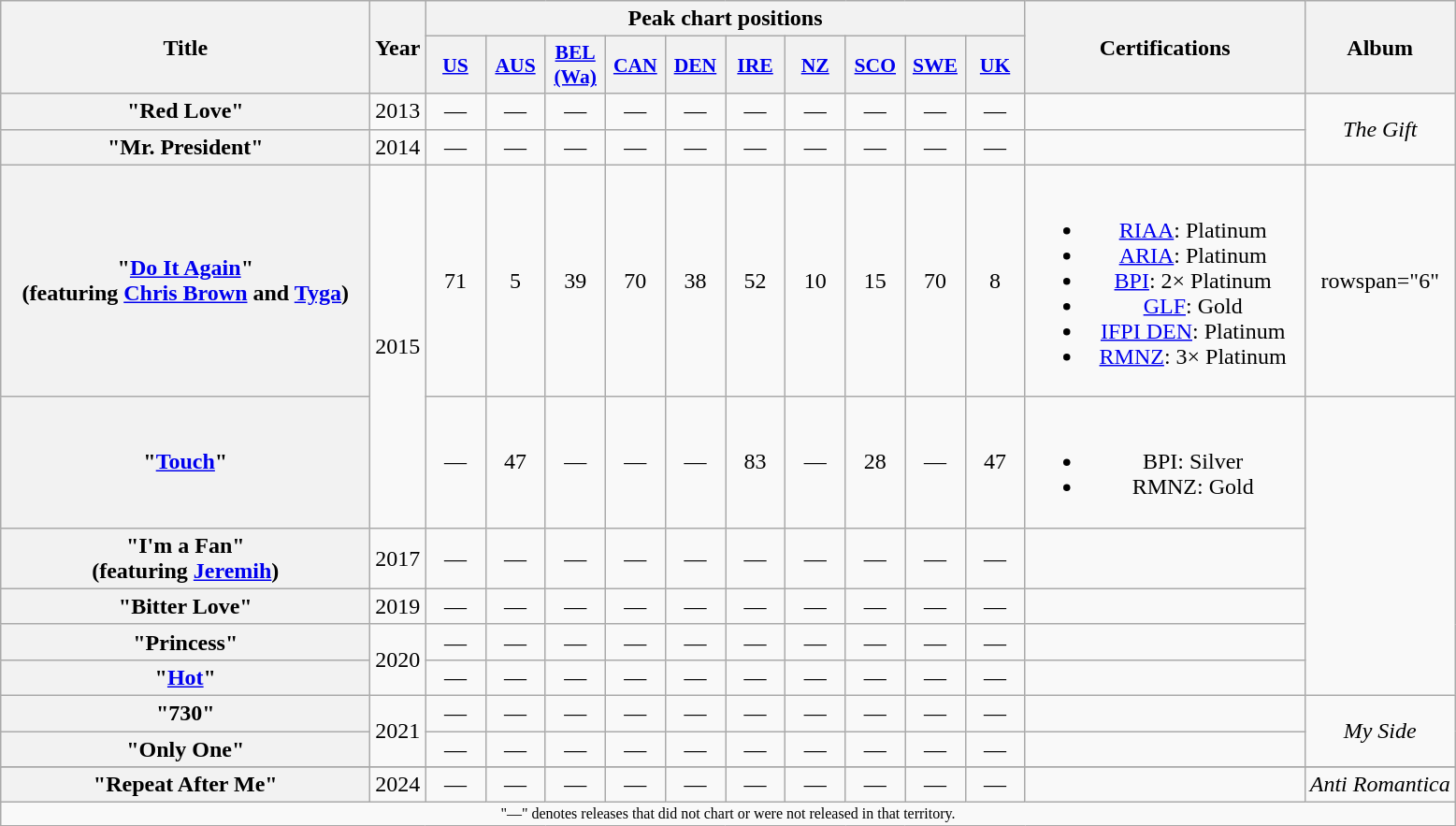<table class="wikitable plainrowheaders" style="text-align:center;" border="1">
<tr>
<th scope="col" rowspan="2" style="width:16em;">Title</th>
<th scope="col" rowspan="2">Year</th>
<th scope="col" colspan="10">Peak chart positions</th>
<th scope="col" rowspan="2" style="width:12em;">Certifications</th>
<th scope="col" rowspan="2">Album</th>
</tr>
<tr>
<th scope="col" style="width:2.5em;font-size:90%;"><a href='#'>US</a><br></th>
<th scope="col" style="width:2.5em;font-size:90%;"><a href='#'>AUS</a><br></th>
<th scope="col" style="width:2.5em;font-size:90%;"><a href='#'>BEL<br>(Wa)</a><br></th>
<th scope="col" style="width:2.5em;font-size:90%;"><a href='#'>CAN</a><br></th>
<th scope="col" style="width:2.5em;font-size:90%;"><a href='#'>DEN</a><br></th>
<th scope="col" style="width:2.5em;font-size:90%;"><a href='#'>IRE</a><br></th>
<th scope="col" style="width:2.5em;font-size:90%;"><a href='#'>NZ</a><br></th>
<th scope="col" style="width:2.5em;font-size:90%;"><a href='#'>SCO</a><br></th>
<th scope="col" style="width:2.5em;font-size:90%;"><a href='#'>SWE</a><br></th>
<th scope="col" style="width:2.5em;font-size:90%;"><a href='#'>UK</a><br></th>
</tr>
<tr>
<th scope="row">"Red Love"</th>
<td>2013</td>
<td>—</td>
<td>—</td>
<td>—</td>
<td>—</td>
<td>—</td>
<td>—</td>
<td>—</td>
<td>—</td>
<td>—</td>
<td>—</td>
<td></td>
<td rowspan=2><em>The Gift</em></td>
</tr>
<tr>
<th scope="row">"Mr. President"</th>
<td>2014</td>
<td>—</td>
<td>—</td>
<td>—</td>
<td>—</td>
<td>—</td>
<td>—</td>
<td>—</td>
<td>—</td>
<td>—</td>
<td>—</td>
<td></td>
</tr>
<tr>
<th scope="row">"<a href='#'>Do It Again</a>"<br><span>(featuring <a href='#'>Chris Brown</a> and <a href='#'>Tyga</a>)</span></th>
<td rowspan="2">2015</td>
<td>71</td>
<td>5</td>
<td>39</td>
<td>70</td>
<td>38</td>
<td>52</td>
<td>10</td>
<td>15</td>
<td>70</td>
<td>8</td>
<td><br><ul><li><a href='#'>RIAA</a>: Platinum</li><li><a href='#'>ARIA</a>: Platinum</li><li><a href='#'>BPI</a>: 2× Platinum</li><li><a href='#'>GLF</a>: Gold</li><li><a href='#'>IFPI DEN</a>: Platinum</li><li><a href='#'>RMNZ</a>: 3× Platinum</li></ul></td>
<td>rowspan="6" </td>
</tr>
<tr>
<th scope="row">"<a href='#'>Touch</a>"</th>
<td>—</td>
<td>47</td>
<td>—</td>
<td>—</td>
<td>—</td>
<td>83</td>
<td>—</td>
<td>28</td>
<td>—</td>
<td>47</td>
<td><br><ul><li>BPI: Silver</li><li>RMNZ: Gold</li></ul></td>
</tr>
<tr>
<th scope="row">"I'm a Fan"<br><span>(featuring <a href='#'>Jeremih</a>)</span></th>
<td>2017</td>
<td>—</td>
<td>—</td>
<td>—</td>
<td>—</td>
<td>—</td>
<td>—</td>
<td>—</td>
<td>—</td>
<td>—</td>
<td>—</td>
<td></td>
</tr>
<tr>
<th scope="row">"Bitter Love"</th>
<td>2019</td>
<td>—</td>
<td>—</td>
<td>—</td>
<td>—</td>
<td>—</td>
<td>—</td>
<td>—</td>
<td>—</td>
<td>—</td>
<td>—</td>
<td></td>
</tr>
<tr>
<th scope="row">"Princess"</th>
<td rowspan="2">2020</td>
<td>—</td>
<td>—</td>
<td>—</td>
<td>—</td>
<td>—</td>
<td>—</td>
<td>—</td>
<td>—</td>
<td>—</td>
<td>—</td>
<td></td>
</tr>
<tr>
<th scope="row">"<a href='#'>Hot</a>"<br></th>
<td>—</td>
<td>—</td>
<td>—</td>
<td>—</td>
<td>—</td>
<td>—</td>
<td>—</td>
<td>—</td>
<td>—</td>
<td>—</td>
<td></td>
</tr>
<tr>
<th scope="row">"730"</th>
<td rowspan="2">2021</td>
<td>—</td>
<td>—</td>
<td>—</td>
<td>—</td>
<td>—</td>
<td>—</td>
<td>—</td>
<td>—</td>
<td>—</td>
<td>—</td>
<td></td>
<td rowspan="2"><em>My Side</em></td>
</tr>
<tr>
<th scope="row">"Only One"</th>
<td>—</td>
<td>—</td>
<td>—</td>
<td>—</td>
<td>—</td>
<td>—</td>
<td>—</td>
<td>—</td>
<td>—</td>
<td>—</td>
<td></td>
</tr>
<tr>
</tr>
<tr>
<th scope="row">"Repeat After Me"</th>
<td>2024</td>
<td>—</td>
<td>—</td>
<td>—</td>
<td>—</td>
<td>—</td>
<td>—</td>
<td>—</td>
<td>—</td>
<td>—</td>
<td>—</td>
<td></td>
<td><em>Anti Romantica</em></td>
</tr>
<tr>
<td colspan="15" style="font-size:8pt">"—" denotes releases that did not chart or were not released in that territory.</td>
</tr>
</table>
